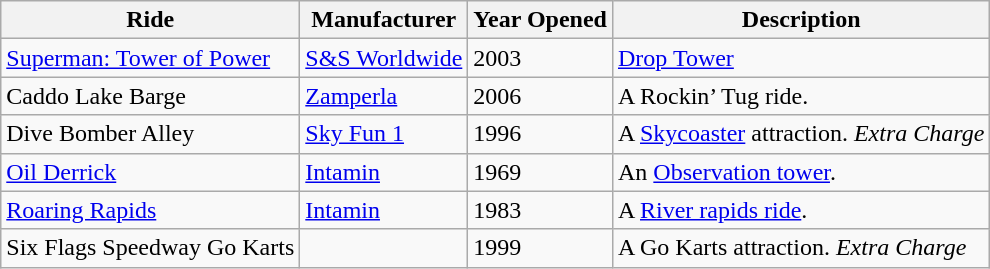<table class=wikitable>
<tr>
<th>Ride</th>
<th>Manufacturer</th>
<th>Year Opened</th>
<th>Description</th>
</tr>
<tr>
<td><a href='#'>Superman: Tower of Power</a></td>
<td><a href='#'>S&S Worldwide</a></td>
<td>2003</td>
<td><a href='#'>Drop Tower</a></td>
</tr>
<tr>
<td>Caddo Lake Barge</td>
<td><a href='#'>Zamperla</a></td>
<td>2006</td>
<td>A Rockin’ Tug ride.</td>
</tr>
<tr>
<td>Dive Bomber Alley</td>
<td><a href='#'>Sky Fun 1</a></td>
<td>1996</td>
<td>A <a href='#'>Skycoaster</a> attraction. <em>Extra Charge</em></td>
</tr>
<tr>
<td><a href='#'>Oil Derrick</a></td>
<td><a href='#'>Intamin</a></td>
<td>1969</td>
<td>An <a href='#'>Observation tower</a>.</td>
</tr>
<tr>
<td><a href='#'>Roaring Rapids</a></td>
<td><a href='#'>Intamin</a></td>
<td>1983</td>
<td>A <a href='#'>River rapids ride</a>.</td>
</tr>
<tr>
<td>Six Flags Speedway Go Karts</td>
<td></td>
<td>1999</td>
<td>A Go Karts attraction. <em>Extra Charge</em></td>
</tr>
</table>
